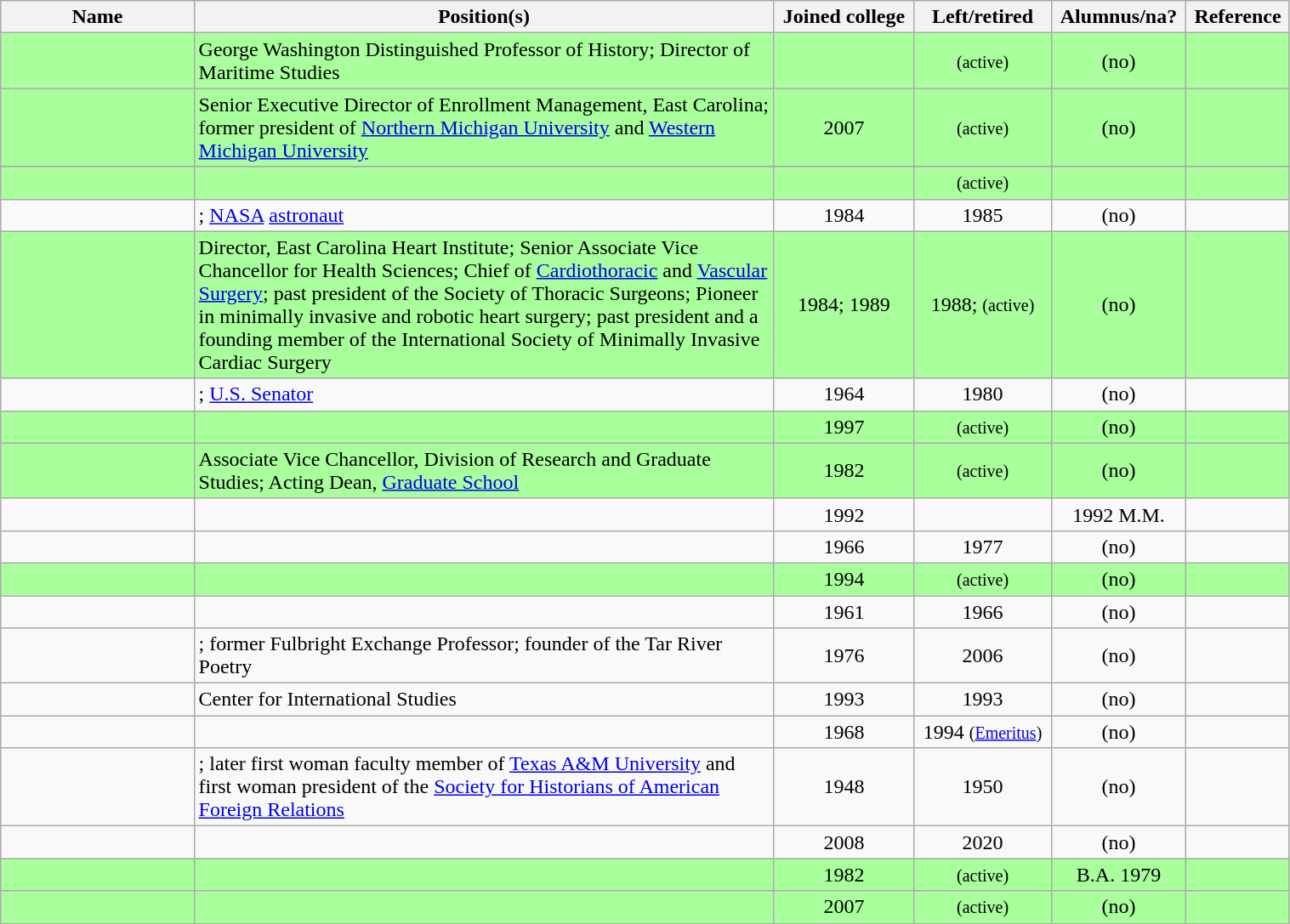<table class="wikitable sortable" style="width:80%">
<tr>
<th style="width:15%;">Name</th>
<th style="width:45%;">Position(s)</th>
<th style="width:*;">Joined college</th>
<th style="width:*;">Left/retired</th>
<th style="width:*;">Alumnus/na?</th>
<th style="width:*;" class="unsortable">Reference</th>
</tr>
<tr style="background:#a8ff9c;">
<td></td>
<td>George Washington Distinguished Professor of History; Director of Maritime Studies</td>
<td style="text-align:center;"></td>
<td style="text-align:center;"><small>(active)</small></td>
<td style="text-align:center;">(no)</td>
<td style="text-align:center;"></td>
</tr>
<tr style="background:#a8ff9c;">
<td></td>
<td>Senior Executive Director of Enrollment Management, East Carolina; former president of <a href='#'>Northern Michigan University</a> and <a href='#'>Western Michigan University</a></td>
<td style="text-align:center;">2007</td>
<td style="text-align:center;"><small>(active)</small></td>
<td style="text-align:center;">(no)</td>
<td style="text-align:center;"></td>
</tr>
<tr style="background:#a8ff9c;">
</tr>
<tr style="background:#a8ff9c;">
<td></td>
<td></td>
<td style="text-align:center;"></td>
<td style="text-align:center;"><small>(active)</small></td>
<td style="text-align:center;"></td>
<td style="text-align:center;"></td>
</tr>
<tr>
<td></td>
<td>; <a href='#'>NASA</a> <a href='#'>astronaut</a></td>
<td style="text-align:center;">1984</td>
<td style="text-align:center;">1985</td>
<td style="text-align:center;">(no)</td>
<td style="text-align:center;"></td>
</tr>
<tr style="background:#a8ff9c;">
<td></td>
<td>Director, East Carolina Heart Institute; Senior Associate Vice Chancellor for Health Sciences; Chief of <a href='#'>Cardiothoracic</a> and <a href='#'>Vascular Surgery</a>; past president of the Society of Thoracic Surgeons; Pioneer in minimally invasive and robotic heart surgery; past president and a founding member of the International Society of Minimally Invasive Cardiac Surgery</td>
<td style="text-align:center;">1984; 1989</td>
<td style="text-align:center;">1988; <small>(active)</small></td>
<td style="text-align:center;">(no)</td>
<td style="text-align:center;"></td>
</tr>
<tr>
<td></td>
<td>;  <a href='#'>U.S. Senator</a></td>
<td style="text-align:center;">1964</td>
<td style="text-align:center;">1980</td>
<td style="text-align:center;">(no)</td>
<td style="text-align:center;"></td>
</tr>
<tr style="background:#a8ff9c;">
<td></td>
<td></td>
<td style="text-align:center;">1997</td>
<td style="text-align:center;"><small>(active)</small></td>
<td style="text-align:center;">(no)</td>
<td style="text-align:center;"></td>
</tr>
<tr style="background:#a8ff9c;">
<td></td>
<td>Associate Vice Chancellor, Division of Research and Graduate Studies; Acting Dean, <a href='#'>Graduate School</a></td>
<td style="text-align:center;">1982</td>
<td style="text-align:center;"><small>(active)</small></td>
<td style="text-align:center;">(no)</td>
<td style="text-align:center;"></td>
</tr>
<tr>
<td></td>
<td></td>
<td style="text-align:center;">1992</td>
<td style="text-align:center;"></td>
<td style="text-align:center;">1992 M.M.</td>
<td style="text-align:center;"></td>
</tr>
<tr>
<td></td>
<td></td>
<td style="text-align:center;">1966</td>
<td style="text-align:center;">1977</td>
<td style="text-align:center;">(no)</td>
<td style="text-align:center;"></td>
</tr>
<tr style="background:#a8ff9c;">
<td></td>
<td></td>
<td style="text-align:center;">1994</td>
<td style="text-align:center;"><small>(active)</small></td>
<td style="text-align:center;">(no)</td>
<td style="text-align:center;"></td>
</tr>
<tr>
<td></td>
<td></td>
<td style="text-align:center;">1961</td>
<td style="text-align:center;">1966</td>
<td style="text-align:center;">(no)</td>
<td style="text-align:center;"></td>
</tr>
<tr>
<td></td>
<td>; former Fulbright Exchange Professor; founder of the Tar River Poetry</td>
<td style="text-align:center;">1976</td>
<td style="text-align:center;">2006</td>
<td style="text-align:center;">(no)</td>
<td style="text-align:center;"></td>
</tr>
<tr>
<td></td>
<td>Center for International Studies</td>
<td style="text-align:center;">1993</td>
<td style="text-align:center;">1993</td>
<td style="text-align:center;">(no)</td>
<td style="text-align:center;"></td>
</tr>
<tr>
<td></td>
<td></td>
<td style="text-align:center;">1968</td>
<td style="text-align:center;">1994 <small>(<a href='#'>Emeritus</a>)</small></td>
<td style="text-align:center;">(no)</td>
<td style="text-align:center;"></td>
</tr>
<tr>
<td></td>
<td>; later first woman faculty member of <a href='#'>Texas A&M University</a> and first woman president of the <a href='#'>Society for Historians of American Foreign Relations</a></td>
<td style="text-align:center;">1948</td>
<td style="text-align:center;">1950</td>
<td style="text-align:center;">(no)</td>
<td style="text-align:center;"></td>
</tr>
<tr>
<td></td>
<td></td>
<td style="text-align:center;">2008</td>
<td style="text-align:center;">2020</td>
<td style="text-align:center;">(no)</td>
<td style="text-align:center;"></td>
</tr>
<tr style="background:#a8ff9c;">
<td></td>
<td></td>
<td style="text-align:center;">1982</td>
<td style="text-align:center;"><small>(active)</small></td>
<td style="text-align:center;">B.A. 1979</td>
<td style="text-align:center;"></td>
</tr>
<tr style="background:#a8ff9c;">
<td></td>
<td></td>
<td style="text-align:center;">2007</td>
<td style="text-align:center;"><small>(active)</small></td>
<td style="text-align:center;">(no)</td>
<td style="text-align:center;"></td>
</tr>
</table>
